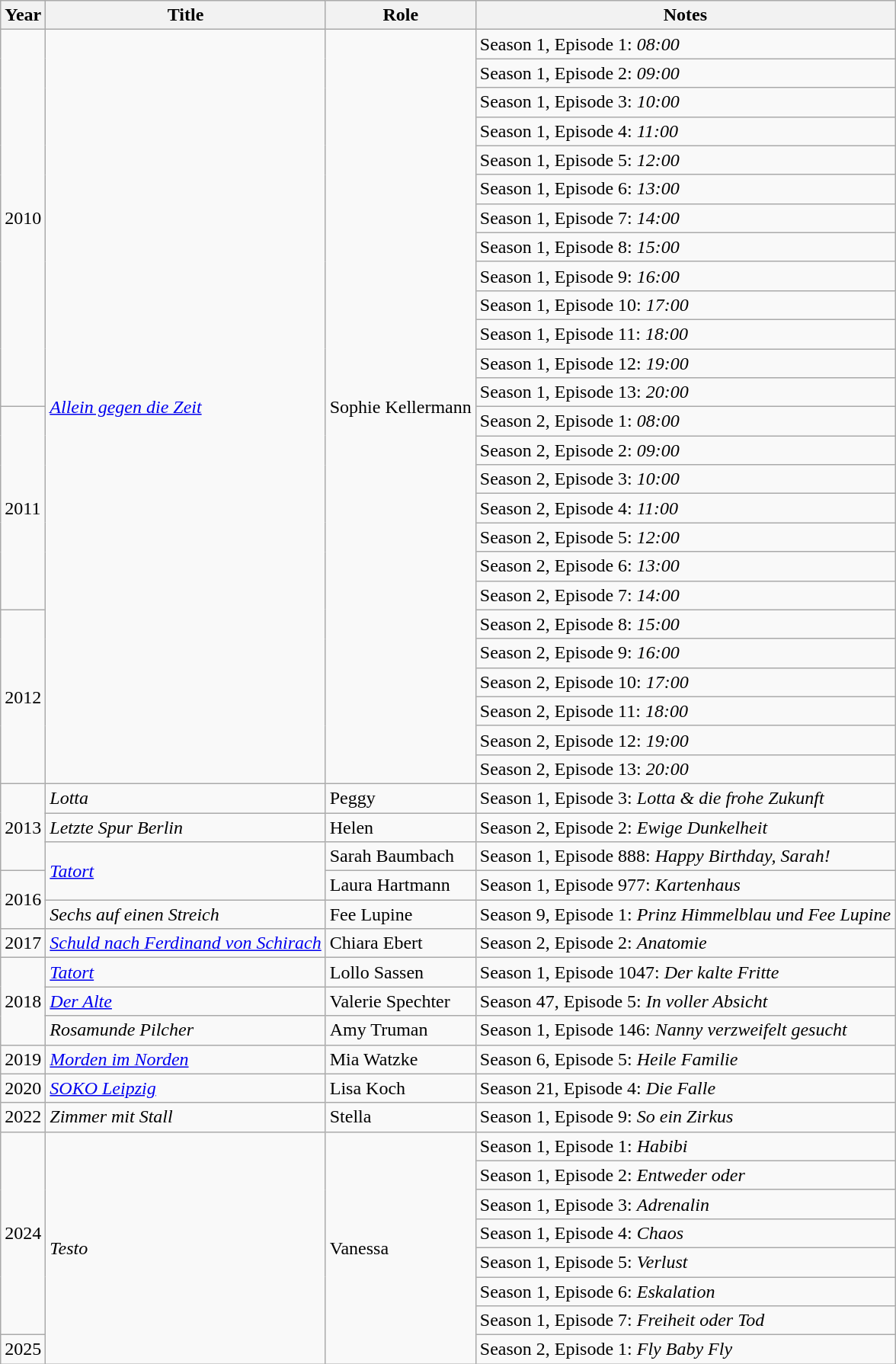<table class="wikitable sortable">
<tr>
<th>Year</th>
<th>Title</th>
<th>Role</th>
<th class="unsortable">Notes</th>
</tr>
<tr>
<td rowspan="13">2010</td>
<td rowspan="26"><em><a href='#'>Allein gegen die Zeit</a></em></td>
<td rowspan="26">Sophie Kellermann</td>
<td>Season 1, Episode 1: <em>08:00</em></td>
</tr>
<tr>
<td>Season 1, Episode 2: <em>09:00</em></td>
</tr>
<tr>
<td>Season 1, Episode 3: <em>10:00</em></td>
</tr>
<tr>
<td>Season 1, Episode 4: <em>11:00</em></td>
</tr>
<tr>
<td>Season 1, Episode 5: <em>12:00</em></td>
</tr>
<tr>
<td>Season 1, Episode 6: <em>13:00</em></td>
</tr>
<tr>
<td>Season 1, Episode 7: <em>14:00</em></td>
</tr>
<tr>
<td>Season 1, Episode 8: <em>15:00</em></td>
</tr>
<tr>
<td>Season 1, Episode 9: <em>16:00</em></td>
</tr>
<tr>
<td>Season 1, Episode 10: <em>17:00</em></td>
</tr>
<tr>
<td>Season 1, Episode 11: <em>18:00</em></td>
</tr>
<tr>
<td>Season 1, Episode 12: <em>19:00</em></td>
</tr>
<tr>
<td>Season 1, Episode 13: <em>20:00</em></td>
</tr>
<tr>
<td rowspan="7">2011</td>
<td>Season 2, Episode 1: <em>08:00</em></td>
</tr>
<tr>
<td>Season 2, Episode 2: <em>09:00</em></td>
</tr>
<tr>
<td>Season 2, Episode 3: <em>10:00</em></td>
</tr>
<tr>
<td>Season 2, Episode 4: <em>11:00</em></td>
</tr>
<tr>
<td>Season 2, Episode 5: <em>12:00</em></td>
</tr>
<tr>
<td>Season 2, Episode 6: <em>13:00</em></td>
</tr>
<tr>
<td>Season 2, Episode 7: <em>14:00</em></td>
</tr>
<tr>
<td rowspan="6">2012</td>
<td>Season 2, Episode 8: <em>15:00</em></td>
</tr>
<tr>
<td>Season 2, Episode 9: <em>16:00</em></td>
</tr>
<tr>
<td>Season 2, Episode 10: <em>17:00</em></td>
</tr>
<tr>
<td>Season 2, Episode 11: <em>18:00</em></td>
</tr>
<tr>
<td>Season 2, Episode 12: <em>19:00</em></td>
</tr>
<tr>
<td>Season 2, Episode 13: <em>20:00</em></td>
</tr>
<tr>
<td rowspan="3">2013</td>
<td><em>Lotta</em></td>
<td>Peggy</td>
<td>Season 1, Episode 3: <em>Lotta & die frohe Zukunft</em></td>
</tr>
<tr>
<td><em>Letzte Spur Berlin</em></td>
<td>Helen</td>
<td>Season 2, Episode 2: <em>Ewige Dunkelheit</em></td>
</tr>
<tr>
<td rowspan="2"><em><a href='#'>Tatort</a></em></td>
<td>Sarah Baumbach</td>
<td>Season 1, Episode 888: <em>Happy Birthday, Sarah!</em></td>
</tr>
<tr>
<td rowspan="2">2016</td>
<td>Laura Hartmann</td>
<td>Season 1, Episode 977: <em>Kartenhaus</em></td>
</tr>
<tr>
<td><em>Sechs auf einen Streich</em></td>
<td>Fee Lupine</td>
<td>Season 9, Episode 1: <em>Prinz Himmelblau und Fee Lupine</em></td>
</tr>
<tr>
<td>2017</td>
<td><em><a href='#'>Schuld nach Ferdinand von Schirach</a></em></td>
<td>Chiara Ebert</td>
<td>Season 2, Episode 2: <em>Anatomie</em></td>
</tr>
<tr>
<td rowspan="3">2018</td>
<td><em><a href='#'>Tatort</a></em></td>
<td>Lollo Sassen</td>
<td>Season 1, Episode 1047: <em>Der kalte Fritte</em></td>
</tr>
<tr>
<td><em><a href='#'>Der Alte</a></em></td>
<td>Valerie Spechter</td>
<td>Season 47, Episode 5: <em>In voller Absicht</em></td>
</tr>
<tr>
<td><em>Rosamunde Pilcher</em></td>
<td>Amy Truman</td>
<td>Season 1, Episode 146: <em>Nanny verzweifelt gesucht</em></td>
</tr>
<tr>
<td>2019</td>
<td><em><a href='#'>Morden im Norden</a></em></td>
<td>Mia Watzke</td>
<td>Season 6, Episode 5: <em>Heile Familie</em></td>
</tr>
<tr>
<td>2020</td>
<td><em><a href='#'>SOKO Leipzig</a></em></td>
<td>Lisa Koch</td>
<td>Season 21, Episode 4: <em>Die Falle</em></td>
</tr>
<tr>
<td>2022</td>
<td><em>Zimmer mit Stall</em></td>
<td>Stella</td>
<td>Season 1, Episode 9: <em>So ein Zirkus</em></td>
</tr>
<tr>
<td rowspan="7">2024</td>
<td rowspan="8"><em>Testo</em></td>
<td rowspan="8">Vanessa</td>
<td>Season 1, Episode 1: <em>Habibi</em></td>
</tr>
<tr>
<td>Season 1, Episode 2: <em>Entweder oder</em></td>
</tr>
<tr>
<td>Season 1, Episode 3: <em>Adrenalin</em></td>
</tr>
<tr>
<td>Season 1, Episode 4: <em>Chaos</em></td>
</tr>
<tr>
<td>Season 1, Episode 5: <em>Verlust</em></td>
</tr>
<tr>
<td>Season 1, Episode 6: <em>Eskalation</em></td>
</tr>
<tr>
<td>Season 1, Episode 7: <em>Freiheit oder Tod</em></td>
</tr>
<tr>
<td>2025</td>
<td>Season 2, Episode 1: <em>Fly Baby Fly</em></td>
</tr>
</table>
